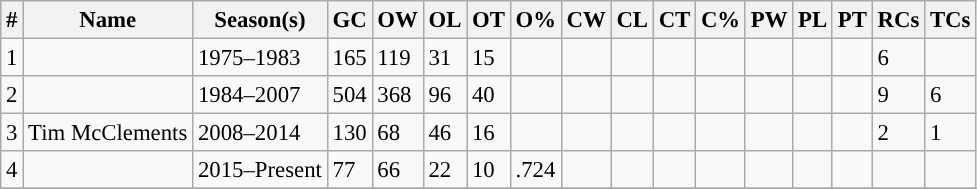<table class="wikitable sortable"; style= "font-size: 95%; text-align=center ">
<tr>
<th width=px>#</th>
<th width=px>Name</th>
<th width=px>Season(s)</th>
<th width=px>GC</th>
<th width=px>OW</th>
<th width=px>OL</th>
<th width=px>OT</th>
<th width=px>O%</th>
<th width=px>CW</th>
<th width=px>CL</th>
<th width=px>CT</th>
<th width=px>C%</th>
<th width=px>PW</th>
<th width=px>PL</th>
<th width=px>PT</th>
<th width=px>RCs</th>
<th width=px>TCs</th>
</tr>
<tr>
<td>1</td>
<td align=left></td>
<td>1975–1983</td>
<td>165</td>
<td>119</td>
<td>31</td>
<td>15</td>
<td></td>
<td></td>
<td></td>
<td></td>
<td></td>
<td></td>
<td></td>
<td></td>
<td>6</td>
<td></td>
</tr>
<tr>
<td>2</td>
<td align=left></td>
<td>1984–2007</td>
<td>504</td>
<td>368</td>
<td>96</td>
<td>40</td>
<td></td>
<td></td>
<td></td>
<td></td>
<td></td>
<td></td>
<td></td>
<td></td>
<td>9</td>
<td>6</td>
</tr>
<tr>
<td>3</td>
<td align=left>Tim McClements</td>
<td>2008–2014</td>
<td>130</td>
<td>68</td>
<td>46</td>
<td>16</td>
<td></td>
<td></td>
<td></td>
<td></td>
<td></td>
<td></td>
<td></td>
<td></td>
<td>2</td>
<td>1</td>
</tr>
<tr>
<td>4</td>
<td align=left></td>
<td>2015–Present</td>
<td>77</td>
<td>66</td>
<td>22</td>
<td>10</td>
<td>.724</td>
<td></td>
<td></td>
<td></td>
<td></td>
<td></td>
<td></td>
<td></td>
<td></td>
<td></td>
</tr>
<tr>
</tr>
</table>
